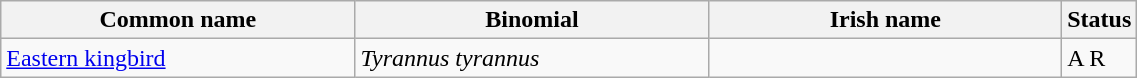<table width=60% class="wikitable">
<tr>
<th width=32%>Common name</th>
<th width=32%>Binomial</th>
<th width=32%>Irish name</th>
<th width=4%>Status</th>
</tr>
<tr>
<td><a href='#'>Eastern kingbird</a></td>
<td><em>Tyrannus tyrannus</em></td>
<td></td>
<td>A R</td>
</tr>
</table>
